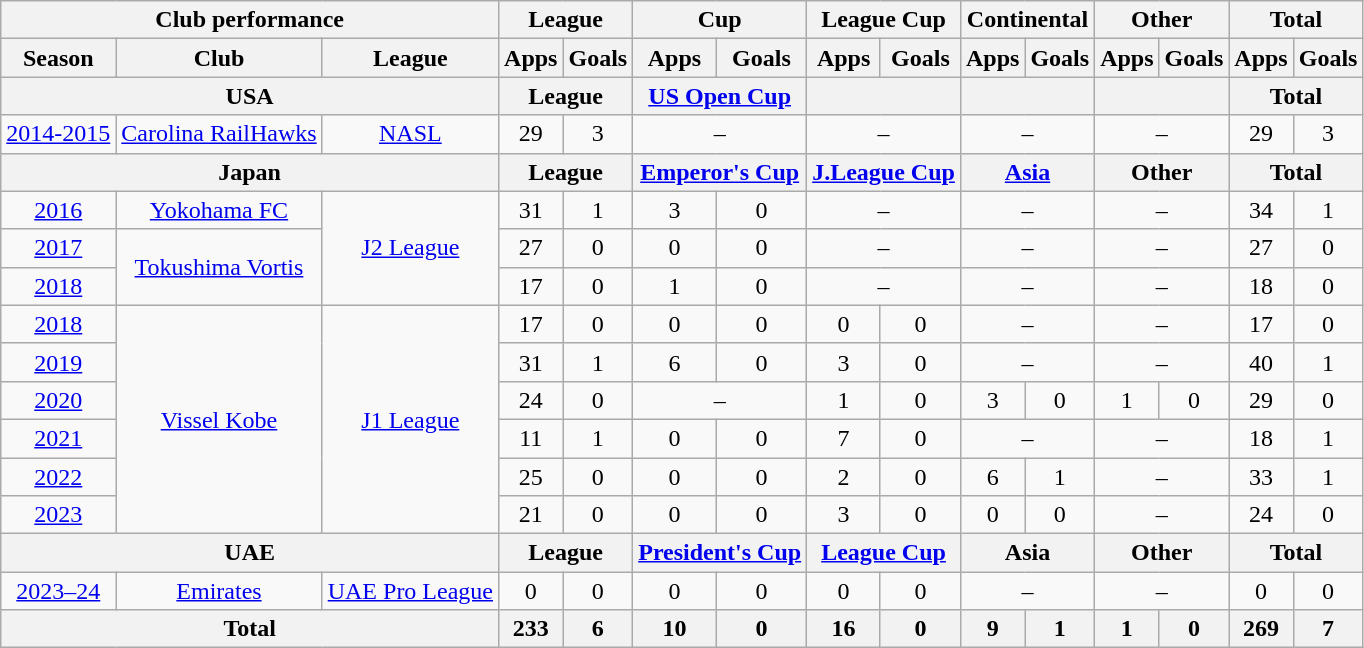<table class="wikitable" style="text-align:center;">
<tr>
<th colspan=3>Club performance</th>
<th colspan=2>League</th>
<th colspan=2>Cup</th>
<th colspan=2>League Cup</th>
<th colspan=2>Continental</th>
<th colspan=2>Other</th>
<th colspan=2>Total</th>
</tr>
<tr>
<th>Season</th>
<th>Club</th>
<th>League</th>
<th>Apps</th>
<th>Goals</th>
<th>Apps</th>
<th>Goals</th>
<th>Apps</th>
<th>Goals</th>
<th>Apps</th>
<th>Goals</th>
<th>Apps</th>
<th>Goals</th>
<th>Apps</th>
<th>Goals</th>
</tr>
<tr>
<th colspan=3>USA</th>
<th colspan=2>League</th>
<th colspan=2><a href='#'>US Open Cup</a></th>
<th colspan=2></th>
<th colspan=2></th>
<th colspan=2></th>
<th colspan=2>Total</th>
</tr>
<tr>
<td><a href='#'>2014-2015</a></td>
<td><a href='#'>Carolina RailHawks</a></td>
<td><a href='#'>NASL</a></td>
<td>29</td>
<td>3</td>
<td colspan="2">–</td>
<td colspan="2">–</td>
<td colspan="2">–</td>
<td colspan="2">–</td>
<td>29</td>
<td>3</td>
</tr>
<tr>
<th colspan=3>Japan</th>
<th colspan=2>League</th>
<th colspan=2><a href='#'>Emperor's Cup</a></th>
<th colspan=2><a href='#'>J.League Cup</a></th>
<th colspan=2><a href='#'>Asia</a></th>
<th colspan=2>Other</th>
<th colspan=2>Total</th>
</tr>
<tr>
<td><a href='#'>2016</a></td>
<td><a href='#'>Yokohama FC</a></td>
<td rowspan="3"><a href='#'>J2 League</a></td>
<td>31</td>
<td>1</td>
<td>3</td>
<td>0</td>
<td colspan="2">–</td>
<td colspan="2">–</td>
<td colspan="2">–</td>
<td>34</td>
<td>1</td>
</tr>
<tr>
<td><a href='#'>2017</a></td>
<td rowspan="2"><a href='#'>Tokushima Vortis</a></td>
<td>27</td>
<td>0</td>
<td>0</td>
<td>0</td>
<td colspan="2">–</td>
<td colspan="2">–</td>
<td colspan="2">–</td>
<td>27</td>
<td>0</td>
</tr>
<tr>
<td><a href='#'>2018</a></td>
<td>17</td>
<td>0</td>
<td>1</td>
<td>0</td>
<td colspan="2">–</td>
<td colspan="2">–</td>
<td colspan="2">–</td>
<td>18</td>
<td>0</td>
</tr>
<tr>
<td><a href='#'>2018</a></td>
<td rowspan=6><a href='#'>Vissel Kobe</a></td>
<td rowspan="6"><a href='#'>J1 League</a></td>
<td>17</td>
<td>0</td>
<td>0</td>
<td>0</td>
<td>0</td>
<td>0</td>
<td colspan="2">–</td>
<td colspan="2">–</td>
<td>17</td>
<td>0</td>
</tr>
<tr>
<td><a href='#'>2019</a></td>
<td>31</td>
<td>1</td>
<td>6</td>
<td>0</td>
<td>3</td>
<td>0</td>
<td colspan="2">–</td>
<td colspan="2">–</td>
<td>40</td>
<td>1</td>
</tr>
<tr>
<td><a href='#'>2020</a></td>
<td>24</td>
<td>0</td>
<td colspan="2">–</td>
<td>1</td>
<td>0</td>
<td>3</td>
<td>0</td>
<td>1</td>
<td>0</td>
<td>29</td>
<td>0</td>
</tr>
<tr>
<td><a href='#'>2021</a></td>
<td>11</td>
<td>1</td>
<td>0</td>
<td>0</td>
<td>7</td>
<td>0</td>
<td colspan="2">–</td>
<td colspan="2">–</td>
<td>18</td>
<td>1</td>
</tr>
<tr>
<td><a href='#'>2022</a></td>
<td>25</td>
<td>0</td>
<td>0</td>
<td>0</td>
<td>2</td>
<td>0</td>
<td>6</td>
<td>1</td>
<td colspan="2">–</td>
<td>33</td>
<td>1</td>
</tr>
<tr>
<td><a href='#'>2023</a></td>
<td>21</td>
<td>0</td>
<td>0</td>
<td>0</td>
<td>3</td>
<td>0</td>
<td>0</td>
<td>0</td>
<td colspan="2">–</td>
<td>24</td>
<td>0</td>
</tr>
<tr>
<th colspan=3>UAE</th>
<th colspan=2>League</th>
<th colspan=2><a href='#'>President's Cup</a></th>
<th colspan=2><a href='#'>League Cup</a></th>
<th colspan=2>Asia</th>
<th colspan=2>Other</th>
<th colspan=2>Total</th>
</tr>
<tr>
<td><a href='#'>2023–24</a></td>
<td><a href='#'>Emirates</a></td>
<td><a href='#'>UAE Pro League</a></td>
<td>0</td>
<td>0</td>
<td>0</td>
<td>0</td>
<td>0</td>
<td>0</td>
<td colspan="2">–</td>
<td colspan="2">–</td>
<td>0</td>
<td>0</td>
</tr>
<tr>
<th colspan=3>Total</th>
<th>233</th>
<th>6</th>
<th>10</th>
<th>0</th>
<th>16</th>
<th>0</th>
<th>9</th>
<th>1</th>
<th>1</th>
<th>0</th>
<th>269</th>
<th>7</th>
</tr>
</table>
